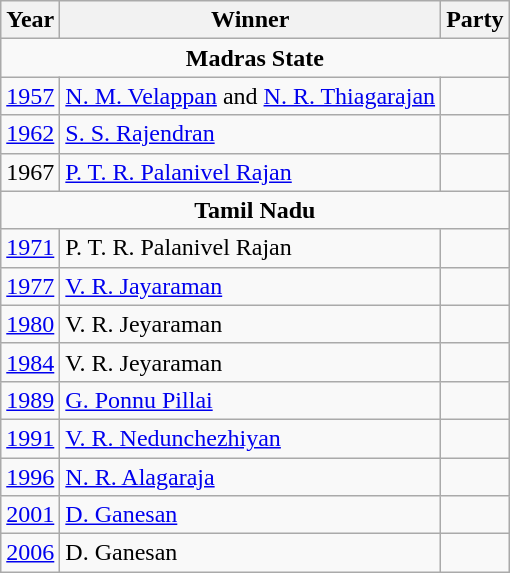<table class="wikitable sortable">
<tr>
<th>Year</th>
<th>Winner</th>
<th colspan="2">Party</th>
</tr>
<tr>
<td style="text-align: center;" colspan="4"><strong>Madras State</strong></td>
</tr>
<tr>
<td><a href='#'>1957</a></td>
<td><a href='#'>N. M. Velappan</a> and <a href='#'>N. R. Thiagarajan</a></td>
<td></td>
</tr>
<tr>
<td><a href='#'>1962</a></td>
<td><a href='#'>S. S. Rajendran</a></td>
<td></td>
</tr>
<tr>
<td>1967</td>
<td><a href='#'>P. T. R. Palanivel Rajan</a></td>
<td></td>
</tr>
<tr>
<td style="text-align: center;" colspan="4"><strong>Tamil Nadu</strong></td>
</tr>
<tr>
<td><a href='#'>1971</a></td>
<td>P. T. R. Palanivel Rajan</td>
<td></td>
</tr>
<tr>
<td><a href='#'>1977</a></td>
<td><a href='#'>V. R. Jayaraman</a></td>
<td></td>
</tr>
<tr>
<td><a href='#'>1980</a></td>
<td>V. R. Jeyaraman</td>
<td></td>
</tr>
<tr>
<td><a href='#'>1984</a></td>
<td>V. R. Jeyaraman</td>
<td></td>
</tr>
<tr>
<td><a href='#'>1989</a></td>
<td><a href='#'>G. Ponnu Pillai</a></td>
<td></td>
</tr>
<tr>
<td><a href='#'>1991</a></td>
<td><a href='#'>V. R. Nedunchezhiyan</a></td>
<td></td>
</tr>
<tr>
<td><a href='#'>1996</a></td>
<td><a href='#'>N. R. Alagaraja</a></td>
<td></td>
</tr>
<tr>
<td><a href='#'>2001</a></td>
<td><a href='#'>D. Ganesan</a></td>
<td></td>
</tr>
<tr>
<td><a href='#'>2006</a></td>
<td>D. Ganesan</td>
<td></td>
</tr>
</table>
